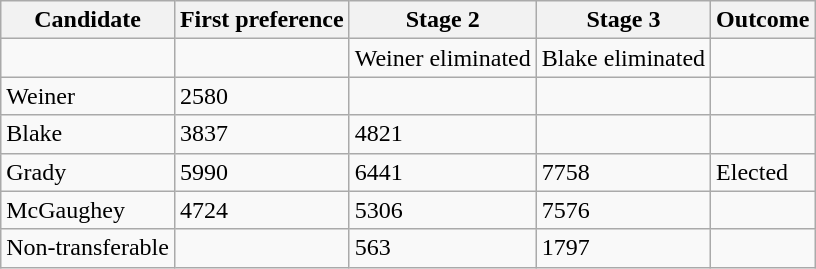<table class=wikitable>
<tr>
<th>Candidate</th>
<th>First preference</th>
<th>Stage 2</th>
<th>Stage 3</th>
<th>Outcome</th>
</tr>
<tr>
<td></td>
<td></td>
<td>Weiner eliminated</td>
<td>Blake eliminated</td>
<td></td>
</tr>
<tr>
<td>Weiner</td>
<td>2580</td>
<td></td>
<td></td>
<td></td>
</tr>
<tr>
<td>Blake</td>
<td>3837</td>
<td>4821</td>
<td></td>
</tr>
<tr>
<td>Grady</td>
<td>5990</td>
<td>6441</td>
<td>7758</td>
<td>Elected</td>
</tr>
<tr>
<td>McGaughey</td>
<td>4724</td>
<td>5306</td>
<td>7576</td>
<td></td>
</tr>
<tr>
<td>Non-transferable</td>
<td></td>
<td>563</td>
<td>1797</td>
<td></td>
</tr>
</table>
